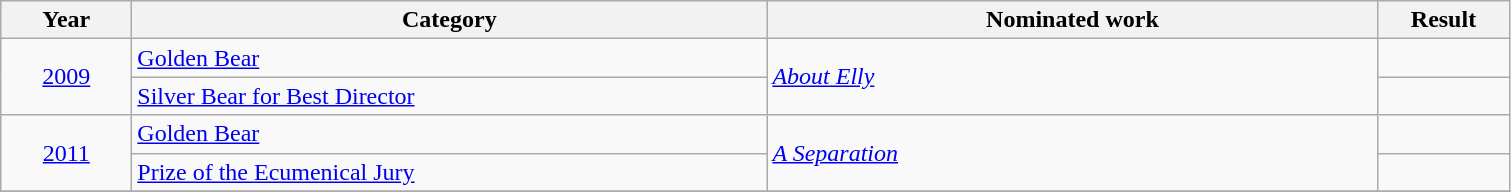<table class=wikitable>
<tr>
<th scope="col" style="width:5em;">Year</th>
<th scope="col" style="width:26em;">Category</th>
<th scope="col" style="width:25em;">Nominated work</th>
<th scope="col" style="width:5em;">Result</th>
</tr>
<tr>
<td rowspan="2", style="text-align:center;"><a href='#'>2009</a></td>
<td><a href='#'>Golden Bear</a></td>
<td rowspan="2"><em><a href='#'>About Elly</a></em></td>
<td></td>
</tr>
<tr>
<td><a href='#'>Silver Bear for Best Director</a></td>
<td></td>
</tr>
<tr>
<td rowspan="2", style="text-align:center;"><a href='#'>2011</a></td>
<td><a href='#'>Golden Bear</a></td>
<td rowspan="2"><em><a href='#'>A Separation</a></em></td>
<td></td>
</tr>
<tr>
<td><a href='#'>Prize of the Ecumenical Jury</a></td>
<td></td>
</tr>
<tr>
</tr>
</table>
